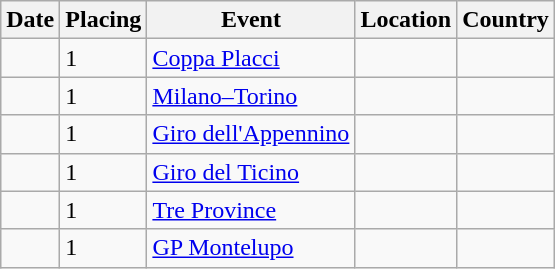<table class="wikitable sortable">
<tr>
<th>Date</th>
<th>Placing</th>
<th>Event</th>
<th>Location</th>
<th>Country</th>
</tr>
<tr>
<td></td>
<td>1</td>
<td><a href='#'>Coppa Placci</a></td>
<td></td>
<td></td>
</tr>
<tr>
<td></td>
<td>1</td>
<td><a href='#'>Milano–Torino</a></td>
<td></td>
<td></td>
</tr>
<tr>
<td></td>
<td>1</td>
<td><a href='#'>Giro dell'Appennino</a></td>
<td></td>
<td></td>
</tr>
<tr>
<td></td>
<td>1</td>
<td><a href='#'>Giro del Ticino</a></td>
<td></td>
<td></td>
</tr>
<tr>
<td></td>
<td>1</td>
<td><a href='#'>Tre Province</a></td>
<td></td>
<td></td>
</tr>
<tr>
<td></td>
<td>1</td>
<td><a href='#'>GP Montelupo</a></td>
<td></td>
<td></td>
</tr>
</table>
